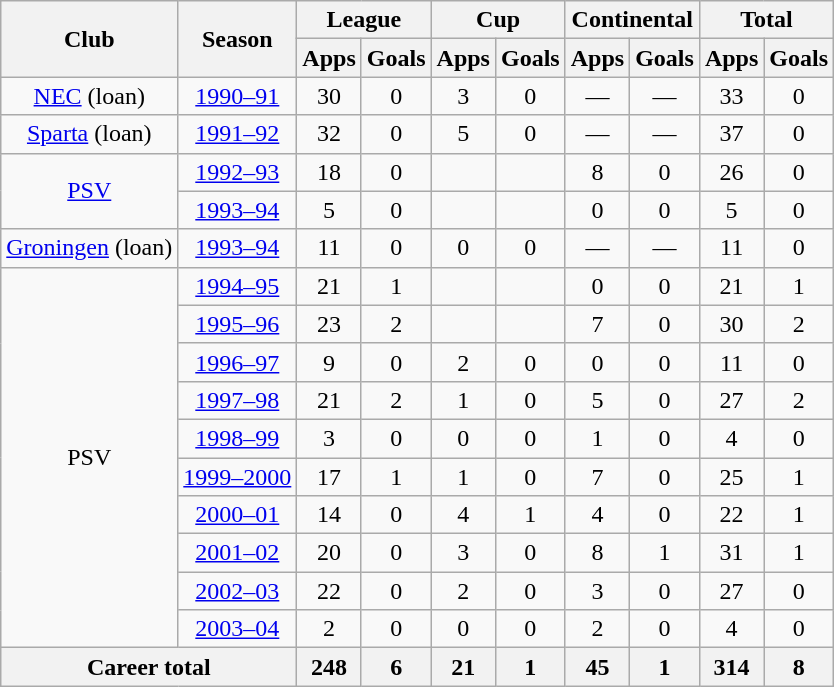<table class="wikitable" style="text-align:center">
<tr>
<th rowspan="2">Club</th>
<th rowspan="2">Season</th>
<th colspan="2">League</th>
<th colspan="2">Cup</th>
<th colspan="2">Continental</th>
<th colspan="2">Total</th>
</tr>
<tr>
<th>Apps</th>
<th>Goals</th>
<th>Apps</th>
<th>Goals</th>
<th>Apps</th>
<th>Goals</th>
<th>Apps</th>
<th>Goals</th>
</tr>
<tr>
<td><a href='#'>NEC</a> (loan)</td>
<td><a href='#'>1990–91</a></td>
<td>30</td>
<td>0</td>
<td>3</td>
<td>0</td>
<td>—</td>
<td>—</td>
<td>33</td>
<td>0</td>
</tr>
<tr>
<td><a href='#'>Sparta</a> (loan)</td>
<td><a href='#'>1991–92</a></td>
<td>32</td>
<td>0</td>
<td>5</td>
<td>0</td>
<td>—</td>
<td>—</td>
<td>37</td>
<td>0</td>
</tr>
<tr>
<td rowspan="2"><a href='#'>PSV</a></td>
<td><a href='#'>1992–93</a></td>
<td>18</td>
<td>0</td>
<td></td>
<td></td>
<td>8</td>
<td>0</td>
<td>26</td>
<td>0</td>
</tr>
<tr>
<td><a href='#'>1993–94</a></td>
<td>5</td>
<td>0</td>
<td></td>
<td></td>
<td>0</td>
<td>0</td>
<td>5</td>
<td>0</td>
</tr>
<tr>
<td><a href='#'>Groningen</a> (loan)</td>
<td><a href='#'>1993–94</a></td>
<td>11</td>
<td>0</td>
<td>0</td>
<td>0</td>
<td>—</td>
<td>—</td>
<td>11</td>
<td>0</td>
</tr>
<tr>
<td rowspan="10">PSV</td>
<td><a href='#'>1994–95</a></td>
<td>21</td>
<td>1</td>
<td></td>
<td></td>
<td>0</td>
<td>0</td>
<td>21</td>
<td>1</td>
</tr>
<tr>
<td><a href='#'>1995–96</a></td>
<td>23</td>
<td>2</td>
<td></td>
<td></td>
<td>7</td>
<td>0</td>
<td>30</td>
<td>2</td>
</tr>
<tr>
<td><a href='#'>1996–97</a></td>
<td>9</td>
<td>0</td>
<td>2</td>
<td>0</td>
<td>0</td>
<td>0</td>
<td>11</td>
<td>0</td>
</tr>
<tr>
<td><a href='#'>1997–98</a></td>
<td>21</td>
<td>2</td>
<td>1</td>
<td>0</td>
<td>5</td>
<td>0</td>
<td>27</td>
<td>2</td>
</tr>
<tr>
<td><a href='#'>1998–99</a></td>
<td>3</td>
<td>0</td>
<td>0</td>
<td>0</td>
<td>1</td>
<td>0</td>
<td>4</td>
<td>0</td>
</tr>
<tr>
<td><a href='#'>1999–2000</a></td>
<td>17</td>
<td>1</td>
<td>1</td>
<td>0</td>
<td>7</td>
<td>0</td>
<td>25</td>
<td>1</td>
</tr>
<tr>
<td><a href='#'>2000–01</a></td>
<td>14</td>
<td>0</td>
<td>4</td>
<td>1</td>
<td>4</td>
<td>0</td>
<td>22</td>
<td>1</td>
</tr>
<tr>
<td><a href='#'>2001–02</a></td>
<td>20</td>
<td>0</td>
<td>3</td>
<td>0</td>
<td>8</td>
<td>1</td>
<td>31</td>
<td>1</td>
</tr>
<tr>
<td><a href='#'>2002–03</a></td>
<td>22</td>
<td>0</td>
<td>2</td>
<td>0</td>
<td>3</td>
<td>0</td>
<td>27</td>
<td>0</td>
</tr>
<tr>
<td><a href='#'>2003–04</a></td>
<td>2</td>
<td>0</td>
<td>0</td>
<td>0</td>
<td>2</td>
<td>0</td>
<td>4</td>
<td>0</td>
</tr>
<tr>
<th colspan="2">Career total</th>
<th>248</th>
<th>6</th>
<th>21</th>
<th>1</th>
<th>45</th>
<th>1</th>
<th>314</th>
<th>8</th>
</tr>
</table>
